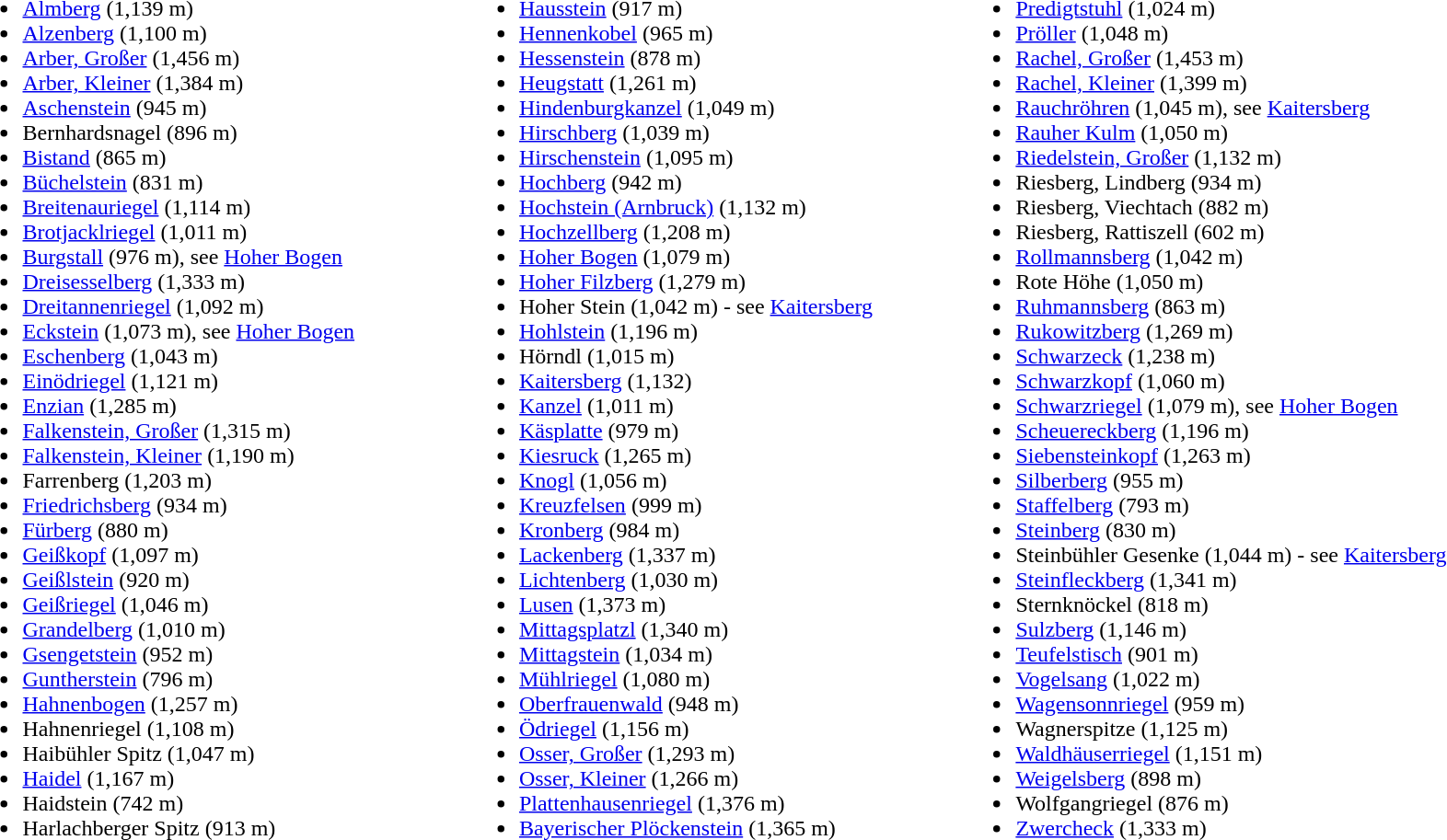<table>
<tr>
<td style="width:33%; vertical-align:top;"><br><ul><li><a href='#'>Almberg</a> (1,139 m)</li><li><a href='#'>Alzenberg</a> (1,100 m)</li><li><a href='#'>Arber, Großer</a> (1,456 m)</li><li><a href='#'>Arber, Kleiner</a> (1,384 m)</li><li><a href='#'>Aschenstein</a> (945 m)</li><li>Bernhardsnagel (896 m)</li><li><a href='#'>Bistand</a> (865 m)</li><li><a href='#'>Büchelstein</a> (831 m)</li><li><a href='#'>Breitenauriegel</a> (1,114 m)</li><li><a href='#'>Brotjacklriegel</a> (1,011 m)</li><li><a href='#'>Burgstall</a> (976 m), see <a href='#'>Hoher Bogen</a></li><li><a href='#'>Dreisesselberg</a> (1,333 m)</li><li><a href='#'>Dreitannenriegel</a> (1,092 m)</li><li><a href='#'>Eckstein</a> (1,073 m), see <a href='#'>Hoher Bogen</a></li><li><a href='#'>Eschenberg</a> (1,043 m)</li><li><a href='#'>Einödriegel</a> (1,121 m)</li><li><a href='#'>Enzian</a> (1,285 m)</li><li><a href='#'>Falkenstein, Großer</a> (1,315 m)</li><li><a href='#'>Falkenstein, Kleiner</a> (1,190 m)</li><li>Farrenberg (1,203 m)</li><li><a href='#'>Friedrichsberg</a> (934 m)</li><li><a href='#'>Fürberg</a> (880 m)</li><li><a href='#'>Geißkopf</a> (1,097 m)</li><li><a href='#'>Geißlstein</a> (920 m)</li><li><a href='#'>Geißriegel</a> (1,046 m)</li><li><a href='#'>Grandelberg</a> (1,010 m)</li><li><a href='#'>Gsengetstein</a> (952 m)</li><li><a href='#'>Guntherstein</a> (796 m)</li><li><a href='#'>Hahnenbogen</a> (1,257 m)</li><li>Hahnenriegel (1,108 m)</li><li>Haibühler Spitz (1,047 m)</li><li><a href='#'>Haidel</a> (1,167 m)</li><li>Haidstein  (742 m)</li><li>Harlachberger Spitz (913 m)</li></ul></td>
<td style="width:33%; vertical-align:top;"><br><ul><li><a href='#'>Hausstein</a> (917 m)</li><li><a href='#'>Hennenkobel</a> (965 m)</li><li><a href='#'>Hessenstein</a> (878 m)</li><li><a href='#'>Heugstatt</a> (1,261 m)</li><li><a href='#'>Hindenburgkanzel</a> (1,049 m)</li><li><a href='#'>Hirschberg</a> (1,039 m)</li><li><a href='#'>Hirschenstein</a> (1,095 m)</li><li><a href='#'>Hochberg</a> (942 m)</li><li><a href='#'>Hochstein (Arnbruck)</a> (1,132 m)</li><li><a href='#'>Hochzellberg</a> (1,208 m)</li><li><a href='#'>Hoher Bogen</a> (1,079 m)</li><li><a href='#'>Hoher Filzberg</a> (1,279 m)</li><li>Hoher Stein (1,042 m) - see <a href='#'>Kaitersberg</a></li><li><a href='#'>Hohlstein</a> (1,196 m)</li><li>Hörndl (1,015 m)</li><li><a href='#'>Kaitersberg</a> (1,132)</li><li><a href='#'>Kanzel</a> (1,011 m)</li><li><a href='#'>Käsplatte</a> (979 m)</li><li><a href='#'>Kiesruck</a> (1,265 m)</li><li><a href='#'>Knogl</a> (1,056 m)</li><li><a href='#'>Kreuzfelsen</a> (999 m)</li><li><a href='#'>Kronberg</a> (984 m)</li><li><a href='#'>Lackenberg</a> (1,337 m)</li><li><a href='#'>Lichtenberg</a> (1,030 m)</li><li><a href='#'>Lusen</a> (1,373 m)</li><li><a href='#'>Mittagsplatzl</a> (1,340 m)</li><li><a href='#'>Mittagstein</a> (1,034 m)</li><li><a href='#'>Mühlriegel</a> (1,080 m)</li><li><a href='#'>Oberfrauenwald</a> (948 m)</li><li><a href='#'>Ödriegel</a> (1,156 m)</li><li><a href='#'>Osser, Großer</a> (1,293 m)</li><li><a href='#'>Osser, Kleiner</a> (1,266 m)</li><li><a href='#'>Plattenhausenriegel</a> (1,376 m)</li><li><a href='#'>Bayerischer Plöckenstein</a> (1,365 m)</li></ul></td>
<td style="width:33%; vertical-align:top;"><br><ul><li><a href='#'>Predigtstuhl</a> (1,024 m)</li><li><a href='#'>Pröller</a> (1,048 m)</li><li><a href='#'>Rachel, Großer</a> (1,453 m)</li><li><a href='#'>Rachel, Kleiner</a> (1,399 m)</li><li><a href='#'>Rauchröhren</a> (1,045 m), see <a href='#'>Kaitersberg</a></li><li><a href='#'>Rauher Kulm</a> (1,050 m)</li><li><a href='#'>Riedelstein, Großer</a> (1,132 m)</li><li>Riesberg, Lindberg (934 m)</li><li>Riesberg, Viechtach (882 m)</li><li>Riesberg, Rattiszell (602 m)</li><li><a href='#'>Rollmannsberg</a> (1,042 m)</li><li>Rote Höhe (1,050 m)</li><li><a href='#'>Ruhmannsberg</a> (863 m)</li><li><a href='#'>Rukowitzberg</a> (1,269 m)</li><li><a href='#'>Schwarzeck</a> (1,238 m)</li><li><a href='#'>Schwarzkopf</a> (1,060 m)</li><li><a href='#'>Schwarzriegel</a> (1,079 m), see <a href='#'>Hoher Bogen</a></li><li><a href='#'>Scheuereckberg</a> (1,196 m)</li><li><a href='#'>Siebensteinkopf</a> (1,263 m)</li><li><a href='#'>Silberberg</a> (955 m)</li><li><a href='#'>Staffelberg</a> (793 m)</li><li><a href='#'>Steinberg</a> (830 m)</li><li>Steinbühler Gesenke (1,044 m) - see <a href='#'>Kaitersberg</a></li><li><a href='#'>Steinfleckberg</a> (1,341 m)</li><li>Sternknöckel (818 m)</li><li><a href='#'>Sulzberg</a> (1,146 m)</li><li><a href='#'>Teufelstisch</a> (901 m)</li><li><a href='#'>Vogelsang</a> (1,022 m)</li><li><a href='#'>Wagensonnriegel</a> (959 m)</li><li>Wagnerspitze (1,125 m)</li><li><a href='#'>Waldhäuserriegel</a> (1,151 m)</li><li><a href='#'>Weigelsberg</a> (898 m)</li><li>Wolfgangriegel (876 m)</li><li><a href='#'>Zwercheck</a> (1,333 m)</li></ul></td>
</tr>
</table>
